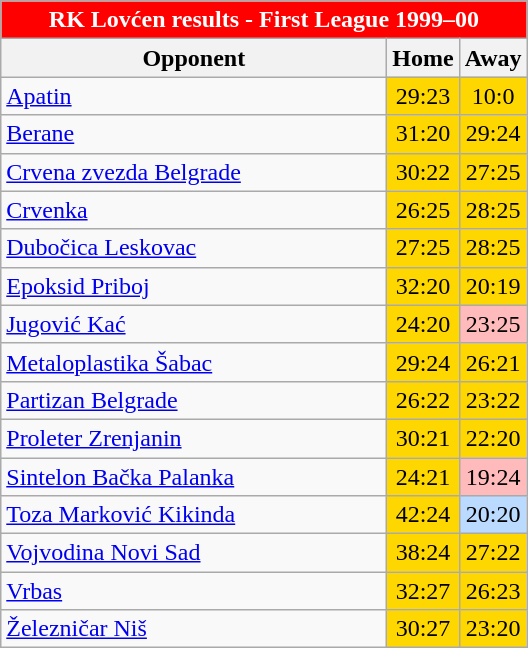<table class="wikitable" style="text-align:center">
<tr>
<th colspan=10 style="background:red;color:white;">RK Lovćen results - First League 1999–00</th>
</tr>
<tr>
<th width=250>Opponent</th>
<th>Home</th>
<th>Away</th>
</tr>
<tr>
<td align=left><a href='#'>Apatin</a></td>
<td style="background:gold">29:23</td>
<td style="background:gold">10:0</td>
</tr>
<tr>
<td align=left><a href='#'>Berane</a></td>
<td style="background:gold">31:20</td>
<td style="background:gold">29:24</td>
</tr>
<tr>
<td align=left><a href='#'>Crvena zvezda Belgrade</a></td>
<td style="background:gold">30:22</td>
<td style="background:gold">27:25</td>
</tr>
<tr>
<td align=left><a href='#'>Crvenka</a></td>
<td style="background:gold">26:25</td>
<td style="background:gold">28:25</td>
</tr>
<tr>
<td align=left><a href='#'>Dubočica Leskovac</a></td>
<td style="background:gold">27:25</td>
<td style="background:gold">28:25</td>
</tr>
<tr>
<td align=left><a href='#'>Epoksid Priboj</a></td>
<td style="background:gold">32:20</td>
<td style="background:gold">20:19</td>
</tr>
<tr>
<td align=left><a href='#'>Jugović Kać</a></td>
<td style="background:gold">24:20</td>
<td style="background:#ffbbbb;">23:25</td>
</tr>
<tr>
<td align=left><a href='#'>Metaloplastika Šabac</a></td>
<td style="background:gold">29:24</td>
<td style="background:gold">26:21</td>
</tr>
<tr>
<td align=left><a href='#'>Partizan Belgrade</a></td>
<td style="background:gold">26:22</td>
<td style="background:gold">23:22</td>
</tr>
<tr>
<td align=left><a href='#'>Proleter Zrenjanin</a></td>
<td style="background:gold">30:21</td>
<td style="background:gold">22:20</td>
</tr>
<tr>
<td align=left><a href='#'>Sintelon Bačka Palanka</a></td>
<td style="background:gold">24:21</td>
<td style="background:#ffbbbb;">19:24</td>
</tr>
<tr>
<td align=left><a href='#'>Toza Marković Kikinda</a></td>
<td style="background:gold">42:24</td>
<td style="background:#badaff">20:20</td>
</tr>
<tr>
<td align=left><a href='#'>Vojvodina Novi Sad</a></td>
<td style="background:gold">38:24</td>
<td style="background:gold">27:22</td>
</tr>
<tr>
<td align=left><a href='#'>Vrbas</a></td>
<td style="background:gold">32:27</td>
<td style="background:gold">26:23</td>
</tr>
<tr>
<td align=left><a href='#'>Železničar Niš</a></td>
<td style="background:gold">30:27</td>
<td style="background:gold">23:20</td>
</tr>
</table>
